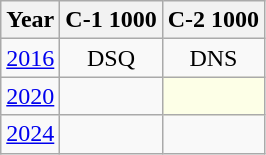<table class="wikitable" style="text-align:center;">
<tr>
<th>Year</th>
<th>C-1 1000</th>
<th>C-2 1000</th>
</tr>
<tr>
<td><a href='#'>2016</a></td>
<td>DSQ</td>
<td>DNS</td>
</tr>
<tr>
<td><a href='#'>2020</a></td>
<td></td>
<td style="background:#fdffe7"></td>
</tr>
<tr>
<td><a href='#'>2024</a></td>
<td></td>
<td></td>
</tr>
</table>
